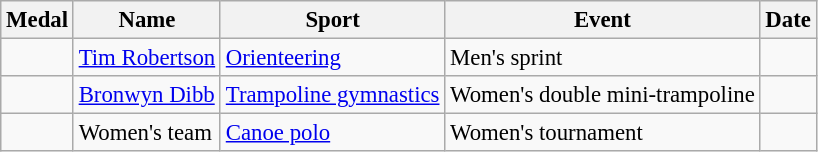<table class="wikitable sortable" style="font-size: 95%;">
<tr>
<th>Medal</th>
<th>Name</th>
<th>Sport</th>
<th>Event</th>
<th>Date</th>
</tr>
<tr>
<td></td>
<td><a href='#'>Tim Robertson</a></td>
<td><a href='#'>Orienteering</a></td>
<td>Men's sprint</td>
<td></td>
</tr>
<tr>
<td></td>
<td><a href='#'>Bronwyn Dibb</a></td>
<td><a href='#'>Trampoline gymnastics</a></td>
<td>Women's double mini-trampoline</td>
<td></td>
</tr>
<tr>
<td></td>
<td>Women's team</td>
<td><a href='#'>Canoe polo</a></td>
<td>Women's tournament</td>
<td></td>
</tr>
</table>
